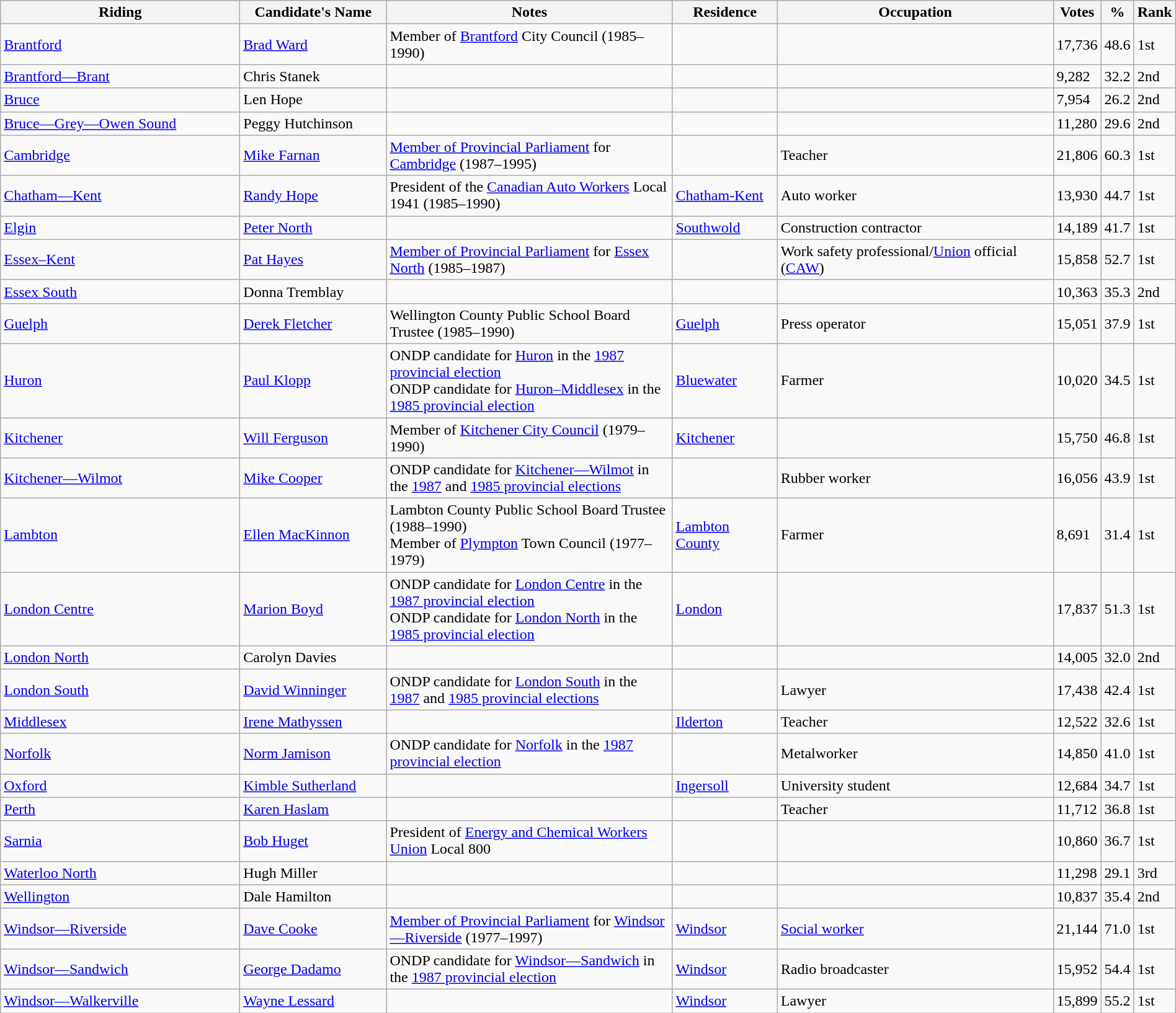<table class="wikitable sortable" width="100%">
<tr>
<th style="width:250px;">Riding<br></th>
<th style="width:150px;">Candidate's Name</th>
<th style="width:300px;">Notes</th>
<th>Residence</th>
<th>Occupation</th>
<th>Votes</th>
<th>%</th>
<th>Rank</th>
</tr>
<tr>
<td><a href='#'>Brantford</a></td>
<td><a href='#'>Brad Ward</a></td>
<td>Member of <a href='#'>Brantford</a> City Council (1985–1990)</td>
<td></td>
<td></td>
<td>17,736</td>
<td>48.6</td>
<td>1st</td>
</tr>
<tr>
<td><a href='#'>Brantford—Brant</a></td>
<td>Chris Stanek</td>
<td></td>
<td></td>
<td></td>
<td>9,282</td>
<td>32.2</td>
<td>2nd</td>
</tr>
<tr>
<td><a href='#'>Bruce</a></td>
<td>Len Hope</td>
<td></td>
<td></td>
<td></td>
<td>7,954</td>
<td>26.2</td>
<td>2nd</td>
</tr>
<tr>
<td><a href='#'>Bruce—Grey—Owen Sound</a></td>
<td>Peggy Hutchinson</td>
<td></td>
<td></td>
<td></td>
<td>11,280</td>
<td>29.6</td>
<td>2nd</td>
</tr>
<tr>
<td><a href='#'>Cambridge</a></td>
<td><a href='#'>Mike Farnan</a></td>
<td><a href='#'>Member of Provincial Parliament</a> for <a href='#'>Cambridge</a> (1987–1995)</td>
<td></td>
<td>Teacher</td>
<td>21,806</td>
<td>60.3</td>
<td>1st</td>
</tr>
<tr>
<td><a href='#'>Chatham—Kent</a></td>
<td><a href='#'>Randy Hope</a></td>
<td>President of the <a href='#'>Canadian Auto Workers</a> Local 1941 (1985–1990)</td>
<td><a href='#'>Chatham-Kent</a></td>
<td>Auto worker</td>
<td>13,930</td>
<td>44.7</td>
<td>1st</td>
</tr>
<tr>
<td><a href='#'>Elgin</a></td>
<td><a href='#'>Peter North</a></td>
<td></td>
<td><a href='#'>Southwold</a></td>
<td>Construction contractor</td>
<td>14,189</td>
<td>41.7</td>
<td>1st</td>
</tr>
<tr>
<td><a href='#'>Essex–Kent</a></td>
<td><a href='#'>Pat Hayes</a></td>
<td><a href='#'>Member of Provincial Parliament</a> for <a href='#'>Essex North</a> (1985–1987)</td>
<td></td>
<td>Work safety professional/<a href='#'>Union</a> official (<a href='#'>CAW</a>)</td>
<td>15,858</td>
<td>52.7</td>
<td>1st</td>
</tr>
<tr>
<td><a href='#'>Essex South</a></td>
<td>Donna Tremblay</td>
<td></td>
<td></td>
<td></td>
<td>10,363</td>
<td>35.3</td>
<td>2nd</td>
</tr>
<tr>
<td><a href='#'>Guelph</a></td>
<td><a href='#'>Derek Fletcher</a></td>
<td>Wellington County Public School Board Trustee (1985–1990)</td>
<td><a href='#'>Guelph</a></td>
<td>Press operator</td>
<td>15,051</td>
<td>37.9</td>
<td>1st</td>
</tr>
<tr>
<td><a href='#'>Huron</a></td>
<td><a href='#'>Paul Klopp</a></td>
<td>ONDP candidate for <a href='#'>Huron</a> in the <a href='#'>1987 provincial election</a> <br> ONDP candidate for <a href='#'>Huron–Middlesex</a> in the <a href='#'>1985 provincial election</a></td>
<td><a href='#'>Bluewater</a></td>
<td>Farmer</td>
<td>10,020</td>
<td>34.5</td>
<td>1st</td>
</tr>
<tr>
<td><a href='#'>Kitchener</a></td>
<td><a href='#'>Will Ferguson</a></td>
<td>Member of <a href='#'>Kitchener City Council</a> (1979–1990)</td>
<td><a href='#'>Kitchener</a></td>
<td></td>
<td>15,750</td>
<td>46.8</td>
<td>1st</td>
</tr>
<tr>
<td><a href='#'>Kitchener—Wilmot</a></td>
<td><a href='#'>Mike Cooper</a></td>
<td>ONDP candidate for <a href='#'>Kitchener—Wilmot</a> in the <a href='#'>1987</a> and <a href='#'>1985 provincial elections</a></td>
<td></td>
<td>Rubber worker</td>
<td>16,056</td>
<td>43.9</td>
<td>1st</td>
</tr>
<tr>
<td><a href='#'>Lambton</a></td>
<td><a href='#'>Ellen MacKinnon</a></td>
<td>Lambton County Public School Board Trustee (1988–1990) <br> Member of <a href='#'>Plympton</a> Town Council (1977–1979)</td>
<td><a href='#'>Lambton County</a></td>
<td>Farmer</td>
<td>8,691</td>
<td>31.4</td>
<td>1st</td>
</tr>
<tr>
<td><a href='#'>London Centre</a></td>
<td><a href='#'>Marion Boyd</a></td>
<td>ONDP candidate for <a href='#'>London Centre</a> in the <a href='#'>1987 provincial election</a> <br> ONDP candidate for <a href='#'>London North</a> in the <a href='#'>1985 provincial election</a></td>
<td><a href='#'>London</a></td>
<td></td>
<td>17,837</td>
<td>51.3</td>
<td>1st</td>
</tr>
<tr>
<td><a href='#'>London North</a></td>
<td>Carolyn Davies</td>
<td></td>
<td></td>
<td></td>
<td>14,005</td>
<td>32.0</td>
<td>2nd</td>
</tr>
<tr>
<td><a href='#'>London South</a></td>
<td><a href='#'>David Winninger</a></td>
<td>ONDP candidate for <a href='#'>London South</a> in the <a href='#'>1987</a> and <a href='#'>1985 provincial elections</a></td>
<td></td>
<td>Lawyer</td>
<td>17,438</td>
<td>42.4</td>
<td>1st</td>
</tr>
<tr>
<td><a href='#'>Middlesex</a></td>
<td><a href='#'>Irene Mathyssen</a></td>
<td></td>
<td><a href='#'>Ilderton</a></td>
<td>Teacher</td>
<td>12,522</td>
<td>32.6</td>
<td>1st</td>
</tr>
<tr>
<td><a href='#'>Norfolk</a></td>
<td><a href='#'>Norm Jamison</a></td>
<td>ONDP candidate for <a href='#'>Norfolk</a> in the <a href='#'>1987 provincial election</a></td>
<td></td>
<td>Metalworker</td>
<td>14,850</td>
<td>41.0</td>
<td>1st</td>
</tr>
<tr>
<td><a href='#'>Oxford</a></td>
<td><a href='#'>Kimble Sutherland</a></td>
<td></td>
<td><a href='#'>Ingersoll</a></td>
<td>University student</td>
<td>12,684</td>
<td>34.7</td>
<td>1st</td>
</tr>
<tr>
<td><a href='#'>Perth</a></td>
<td><a href='#'>Karen Haslam</a></td>
<td></td>
<td></td>
<td>Teacher</td>
<td>11,712</td>
<td>36.8</td>
<td>1st</td>
</tr>
<tr>
<td><a href='#'>Sarnia</a></td>
<td><a href='#'>Bob Huget</a></td>
<td>President of <a href='#'>Energy and Chemical Workers Union</a> Local 800</td>
<td></td>
<td></td>
<td>10,860</td>
<td>36.7</td>
<td>1st</td>
</tr>
<tr>
<td><a href='#'>Waterloo North</a></td>
<td>Hugh Miller</td>
<td></td>
<td></td>
<td></td>
<td>11,298</td>
<td>29.1</td>
<td>3rd</td>
</tr>
<tr>
<td><a href='#'>Wellington</a></td>
<td>Dale Hamilton</td>
<td></td>
<td></td>
<td></td>
<td>10,837</td>
<td>35.4</td>
<td>2nd</td>
</tr>
<tr>
<td><a href='#'>Windsor—Riverside</a></td>
<td><a href='#'>Dave Cooke</a></td>
<td><a href='#'>Member of Provincial Parliament</a> for <a href='#'>Windsor—Riverside</a> (1977–1997)</td>
<td><a href='#'>Windsor</a></td>
<td><a href='#'>Social worker</a></td>
<td>21,144</td>
<td>71.0</td>
<td>1st</td>
</tr>
<tr>
<td><a href='#'>Windsor—Sandwich</a></td>
<td><a href='#'>George Dadamo</a></td>
<td>ONDP candidate for <a href='#'>Windsor—Sandwich</a> in the <a href='#'>1987 provincial election</a></td>
<td><a href='#'>Windsor</a></td>
<td>Radio broadcaster</td>
<td>15,952</td>
<td>54.4</td>
<td>1st</td>
</tr>
<tr>
<td><a href='#'>Windsor—Walkerville</a></td>
<td><a href='#'>Wayne Lessard</a></td>
<td></td>
<td><a href='#'>Windsor</a></td>
<td>Lawyer</td>
<td>15,899</td>
<td>55.2</td>
<td>1st</td>
</tr>
</table>
